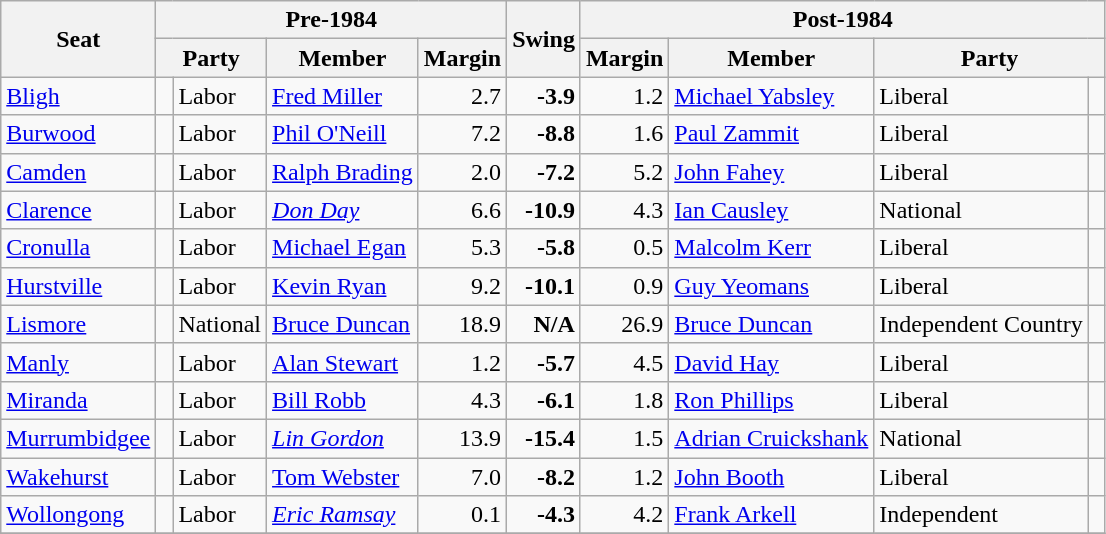<table class="wikitable">
<tr>
<th rowspan="2">Seat</th>
<th colspan="4">Pre-1984</th>
<th rowspan="2">Swing</th>
<th colspan="4">Post-1984</th>
</tr>
<tr>
<th colspan="2">Party</th>
<th>Member</th>
<th>Margin</th>
<th>Margin</th>
<th>Member</th>
<th colspan="2">Party</th>
</tr>
<tr>
<td><a href='#'>Bligh</a></td>
<td> </td>
<td>Labor</td>
<td><a href='#'>Fred Miller</a></td>
<td style="text-align:right;">2.7</td>
<td style="text-align:right;"><strong>-3.9</strong></td>
<td style="text-align:right;">1.2</td>
<td><a href='#'>Michael Yabsley</a></td>
<td>Liberal</td>
<td> </td>
</tr>
<tr>
<td><a href='#'>Burwood</a></td>
<td> </td>
<td>Labor</td>
<td><a href='#'>Phil O'Neill</a></td>
<td style="text-align:right;">7.2</td>
<td style="text-align:right;"><strong>-8.8</strong></td>
<td style="text-align:right;">1.6</td>
<td><a href='#'>Paul Zammit</a></td>
<td>Liberal</td>
<td> </td>
</tr>
<tr>
<td><a href='#'>Camden</a></td>
<td> </td>
<td>Labor</td>
<td><a href='#'>Ralph Brading</a></td>
<td style="text-align:right;">2.0</td>
<td style="text-align:right;"><strong>-7.2</strong></td>
<td style="text-align:right;">5.2</td>
<td><a href='#'>John Fahey</a></td>
<td>Liberal</td>
<td> </td>
</tr>
<tr>
<td><a href='#'>Clarence</a></td>
<td> </td>
<td>Labor</td>
<td><em><a href='#'>Don Day</a></em></td>
<td style="text-align:right;">6.6</td>
<td style="text-align:right;"><strong>-10.9</strong></td>
<td style="text-align:right;">4.3</td>
<td><a href='#'>Ian Causley</a></td>
<td>National</td>
<td> </td>
</tr>
<tr>
<td><a href='#'>Cronulla</a></td>
<td> </td>
<td>Labor</td>
<td><a href='#'>Michael Egan</a></td>
<td style="text-align:right;">5.3</td>
<td style="text-align:right;"><strong>-5.8</strong></td>
<td style="text-align:right;">0.5</td>
<td><a href='#'>Malcolm Kerr</a></td>
<td>Liberal</td>
<td> </td>
</tr>
<tr>
<td><a href='#'>Hurstville</a></td>
<td> </td>
<td>Labor</td>
<td><a href='#'>Kevin Ryan</a></td>
<td style="text-align:right;">9.2</td>
<td style="text-align:right;"><strong>-10.1</strong></td>
<td style="text-align:right;">0.9</td>
<td><a href='#'>Guy Yeomans</a></td>
<td>Liberal</td>
<td> </td>
</tr>
<tr>
<td><a href='#'>Lismore</a></td>
<td> </td>
<td>National</td>
<td><a href='#'>Bruce Duncan</a></td>
<td style="text-align:right;">18.9</td>
<td style="text-align:right;"><strong>N/A</strong></td>
<td style="text-align:right;">26.9</td>
<td><a href='#'>Bruce Duncan</a></td>
<td>Independent Country</td>
<td> </td>
</tr>
<tr>
<td><a href='#'>Manly</a></td>
<td> </td>
<td>Labor</td>
<td><a href='#'>Alan Stewart</a></td>
<td style="text-align:right;">1.2</td>
<td style="text-align:right;"><strong>-5.7</strong></td>
<td style="text-align:right;">4.5</td>
<td><a href='#'>David Hay</a></td>
<td>Liberal</td>
<td> </td>
</tr>
<tr>
<td><a href='#'>Miranda</a></td>
<td> </td>
<td>Labor</td>
<td><a href='#'>Bill Robb</a></td>
<td style="text-align:right;">4.3</td>
<td style="text-align:right;"><strong>-6.1</strong></td>
<td style="text-align:right;">1.8</td>
<td><a href='#'>Ron Phillips</a></td>
<td>Liberal</td>
<td> </td>
</tr>
<tr>
<td><a href='#'>Murrumbidgee</a></td>
<td> </td>
<td>Labor</td>
<td><em><a href='#'>Lin Gordon</a></em></td>
<td style="text-align:right;">13.9</td>
<td style="text-align:right;"><strong>-15.4</strong></td>
<td style="text-align:right;">1.5</td>
<td><a href='#'>Adrian Cruickshank</a></td>
<td>National</td>
<td> </td>
</tr>
<tr>
<td><a href='#'>Wakehurst</a></td>
<td> </td>
<td>Labor</td>
<td><a href='#'>Tom Webster</a></td>
<td style="text-align:right;">7.0</td>
<td style="text-align:right;"><strong>-8.2</strong></td>
<td style="text-align:right;">1.2</td>
<td><a href='#'>John Booth</a></td>
<td>Liberal</td>
<td> </td>
</tr>
<tr>
<td><a href='#'>Wollongong</a></td>
<td> </td>
<td>Labor</td>
<td><em><a href='#'>Eric Ramsay</a></em></td>
<td style="text-align:right;">0.1</td>
<td style="text-align:right;"><strong>-4.3</strong></td>
<td style="text-align:right;">4.2</td>
<td><a href='#'>Frank Arkell</a></td>
<td>Independent</td>
<td> </td>
</tr>
<tr>
</tr>
</table>
